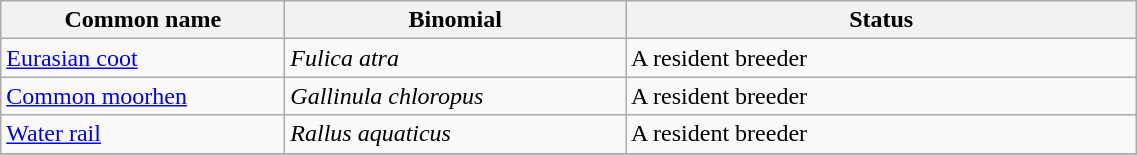<table width=60% class="wikitable">
<tr>
<th width=25%>Common name</th>
<th width=30%>Binomial</th>
<th width=45%>Status</th>
</tr>
<tr>
<td><a href='#'>Eurasian coot</a></td>
<td><em>Fulica atra</em></td>
<td>A resident breeder</td>
</tr>
<tr>
<td><a href='#'>Common moorhen</a></td>
<td><em>Gallinula chloropus</em></td>
<td>A resident breeder</td>
</tr>
<tr>
<td><a href='#'>Water rail</a></td>
<td><em>Rallus aquaticus</em></td>
<td>A resident breeder</td>
</tr>
<tr>
</tr>
</table>
